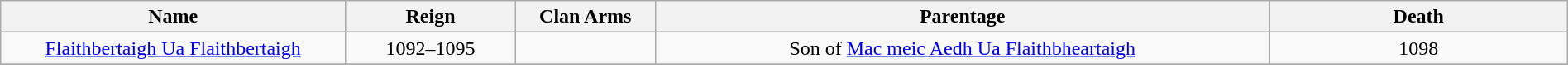<table style="text-align:center; width:100%" class="wikitable">
<tr>
<th style="width:22%">Name</th>
<th>Reign</th>
<th style="width:105px">Clan Arms</th>
<th>Parentage</th>
<th style="width:19%">Death</th>
</tr>
<tr>
<td><a href='#'>Flaithbertaigh Ua Flaithbertaigh</a></td>
<td>1092–1095</td>
<td></td>
<td>Son of <a href='#'>Mac meic Aedh Ua Flaithbheartaigh</a></td>
<td>1098</td>
</tr>
<tr>
</tr>
</table>
